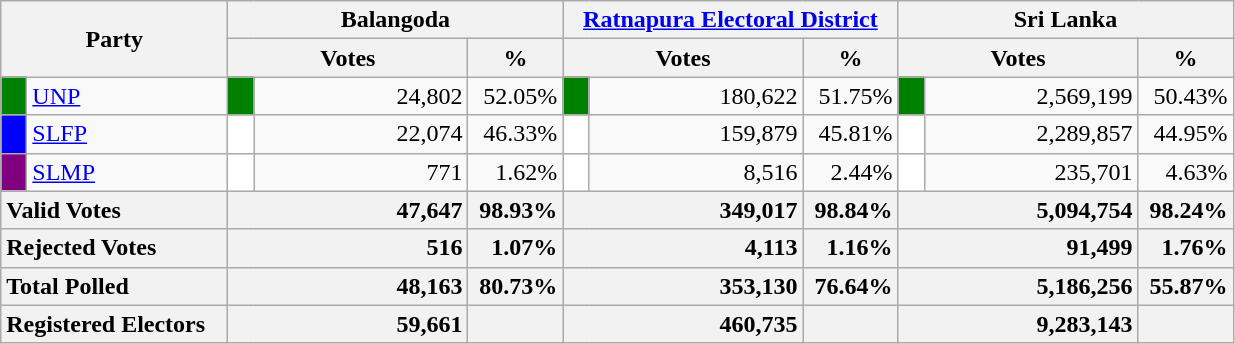<table class="wikitable">
<tr>
<th colspan="2" width="144px"rowspan="2">Party</th>
<th colspan="3" width="216px">Balangoda</th>
<th colspan="3" width="216px"><a href='#'>Ratnapura Electoral District</a></th>
<th colspan="3" width="216px">Sri Lanka</th>
</tr>
<tr>
<th colspan="2" width="144px">Votes</th>
<th>%</th>
<th colspan="2" width="144px">Votes</th>
<th>%</th>
<th colspan="2" width="144px">Votes</th>
<th>%</th>
</tr>
<tr>
<td style="background-color:green;" width="10px"></td>
<td style="text-align:left;"><a href='#'>UNP</a></td>
<td style="background-color:green;" width="10px"></td>
<td style="text-align:right;">24,802</td>
<td style="text-align:right;">52.05%</td>
<td style="background-color:green;" width="10px"></td>
<td style="text-align:right;">180,622</td>
<td style="text-align:right;">51.75%</td>
<td style="background-color:green;" width="10px"></td>
<td style="text-align:right;">2,569,199</td>
<td style="text-align:right;">50.43%</td>
</tr>
<tr>
<td style="background-color:blue;" width="10px"></td>
<td style="text-align:left;"><a href='#'>SLFP</a></td>
<td style="background-color:white;" width="10px"></td>
<td style="text-align:right;">22,074</td>
<td style="text-align:right;">46.33%</td>
<td style="background-color:white;" width="10px"></td>
<td style="text-align:right;">159,879</td>
<td style="text-align:right;">45.81%</td>
<td style="background-color:white;" width="10px"></td>
<td style="text-align:right;">2,289,857</td>
<td style="text-align:right;">44.95%</td>
</tr>
<tr>
<td style="background-color:purple;" width="10px"></td>
<td style="text-align:left;"><a href='#'>SLMP</a></td>
<td style="background-color:white;" width="10px"></td>
<td style="text-align:right;">771</td>
<td style="text-align:right;">1.62%</td>
<td style="background-color:white;" width="10px"></td>
<td style="text-align:right;">8,516</td>
<td style="text-align:right;">2.44%</td>
<td style="background-color:white;" width="10px"></td>
<td style="text-align:right;">235,701</td>
<td style="text-align:right;">4.63%</td>
</tr>
<tr>
<th colspan="2" width="144px"style="text-align:left;">Valid Votes</th>
<th style="text-align:right;"colspan="2" width="144px">47,647</th>
<th style="text-align:right;">98.93%</th>
<th style="text-align:right;"colspan="2" width="144px">349,017</th>
<th style="text-align:right;">98.84%</th>
<th style="text-align:right;"colspan="2" width="144px">5,094,754</th>
<th style="text-align:right;">98.24%</th>
</tr>
<tr>
<th colspan="2" width="144px"style="text-align:left;">Rejected Votes</th>
<th style="text-align:right;"colspan="2" width="144px">516</th>
<th style="text-align:right;">1.07%</th>
<th style="text-align:right;"colspan="2" width="144px">4,113</th>
<th style="text-align:right;">1.16%</th>
<th style="text-align:right;"colspan="2" width="144px">91,499</th>
<th style="text-align:right;">1.76%</th>
</tr>
<tr>
<th colspan="2" width="144px"style="text-align:left;">Total Polled</th>
<th style="text-align:right;"colspan="2" width="144px">48,163</th>
<th style="text-align:right;">80.73%</th>
<th style="text-align:right;"colspan="2" width="144px">353,130</th>
<th style="text-align:right;">76.64%</th>
<th style="text-align:right;"colspan="2" width="144px">5,186,256</th>
<th style="text-align:right;">55.87%</th>
</tr>
<tr>
<th colspan="2" width="144px"style="text-align:left;">Registered Electors</th>
<th style="text-align:right;"colspan="2" width="144px">59,661</th>
<th></th>
<th style="text-align:right;"colspan="2" width="144px">460,735</th>
<th></th>
<th style="text-align:right;"colspan="2" width="144px">9,283,143</th>
<th></th>
</tr>
</table>
